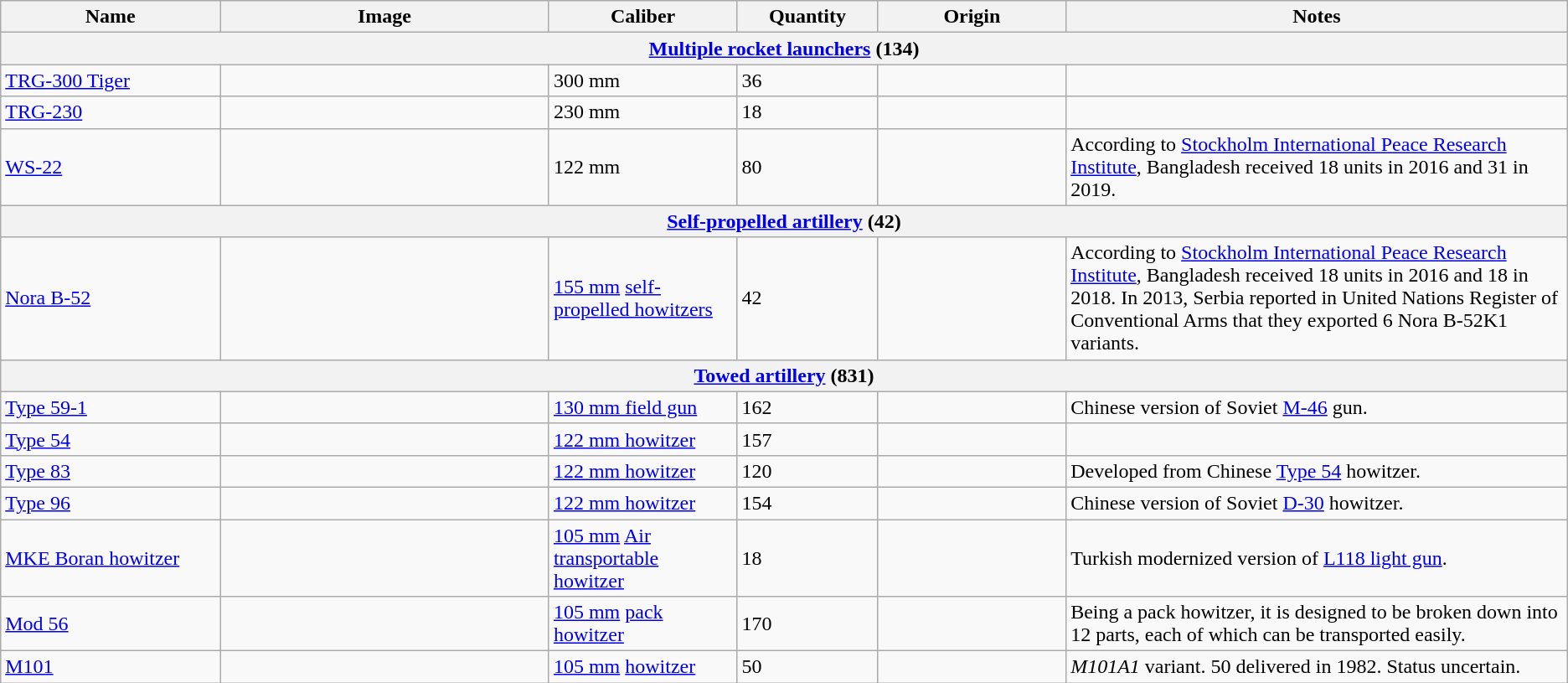<table class="wikitable">
<tr>
<th style="width: 14%;">Name</th>
<th style="width: 21%;">Image</th>
<th style="width: 12%;">Caliber</th>
<th style="width: 9%;">Quantity</th>
<th style="width: 12%;">Origin</th>
<th style="width: 32%;">Notes</th>
</tr>
<tr>
<th colspan="7"><a href='#'>Multiple rocket launchers</a> (134)</th>
</tr>
<tr 254>
<td><a href='#'>TRG-300 Tiger</a></td>
<td></td>
<td>300 mm</td>
<td>36</td>
<td></td>
<td></td>
</tr>
<tr>
<td><a href='#'>TRG-230</a></td>
<td></td>
<td>230 mm</td>
<td>18</td>
<td></td>
<td></td>
</tr>
<tr>
<td><a href='#'>WS-22</a></td>
<td></td>
<td>122 mm</td>
<td>80</td>
<td></td>
<td>According to <a href='#'>Stockholm International Peace Research Institute</a>, Bangladesh received 18 units in 2016 and 31 in 2019.</td>
</tr>
<tr>
<th colspan="7"><a href='#'>Self-propelled artillery</a> (42)</th>
</tr>
<tr>
<td><a href='#'>Nora B-52</a></td>
<td></td>
<td><a href='#'>155 mm</a> <a href='#'>self-propelled howitzers</a></td>
<td>42</td>
<td></td>
<td>According to <a href='#'>Stockholm International Peace Research Institute</a>, Bangladesh received 18 units in 2016 and 18 in 2018. In 2013, Serbia reported in United Nations Register of Conventional Arms that they exported 6 Nora B-52K1 variants.</td>
</tr>
<tr>
<th colspan="7"><a href='#'>Towed artillery</a> (831)</th>
</tr>
<tr>
<td><a href='#'>Type 59-1</a></td>
<td></td>
<td><a href='#'>130 mm field gun</a></td>
<td>162</td>
<td></td>
<td>Chinese version of Soviet <a href='#'>M-46</a> gun.</td>
</tr>
<tr>
<td><a href='#'>Type 54</a></td>
<td></td>
<td><a href='#'>122 mm howitzer</a></td>
<td>157</td>
<td></td>
<td></td>
</tr>
<tr>
<td><a href='#'>Type 83</a></td>
<td></td>
<td><a href='#'>122 mm howitzer</a></td>
<td>120</td>
<td></td>
<td>Developed from Chinese <a href='#'>Type 54</a> howitzer.</td>
</tr>
<tr>
<td><a href='#'>Type 96</a></td>
<td></td>
<td><a href='#'>122 mm howitzer</a></td>
<td>154</td>
<td></td>
<td>Chinese version of Soviet <a href='#'>D-30</a> howitzer.</td>
</tr>
<tr>
<td><a href='#'>MKE Boran howitzer</a></td>
<td></td>
<td><a href='#'>105 mm</a> <a href='#'>Air transportable howitzer</a></td>
<td>18</td>
<td></td>
<td> Turkish modernized version of <a href='#'>L118 light gun</a>.</td>
</tr>
<tr>
<td><a href='#'>Mod 56</a></td>
<td></td>
<td><a href='#'>105 mm</a> <a href='#'>pack howitzer</a></td>
<td>170</td>
<td></td>
<td>Being a pack howitzer, it is designed to be broken down into 12 parts, each of which can be transported easily.</td>
</tr>
<tr>
<td><a href='#'>M101</a></td>
<td></td>
<td><a href='#'>105 mm</a> <a href='#'>howitzer</a></td>
<td>50</td>
<td></td>
<td><em>M101A1</em> variant. 50 delivered in 1982. Status uncertain.</td>
</tr>
</table>
